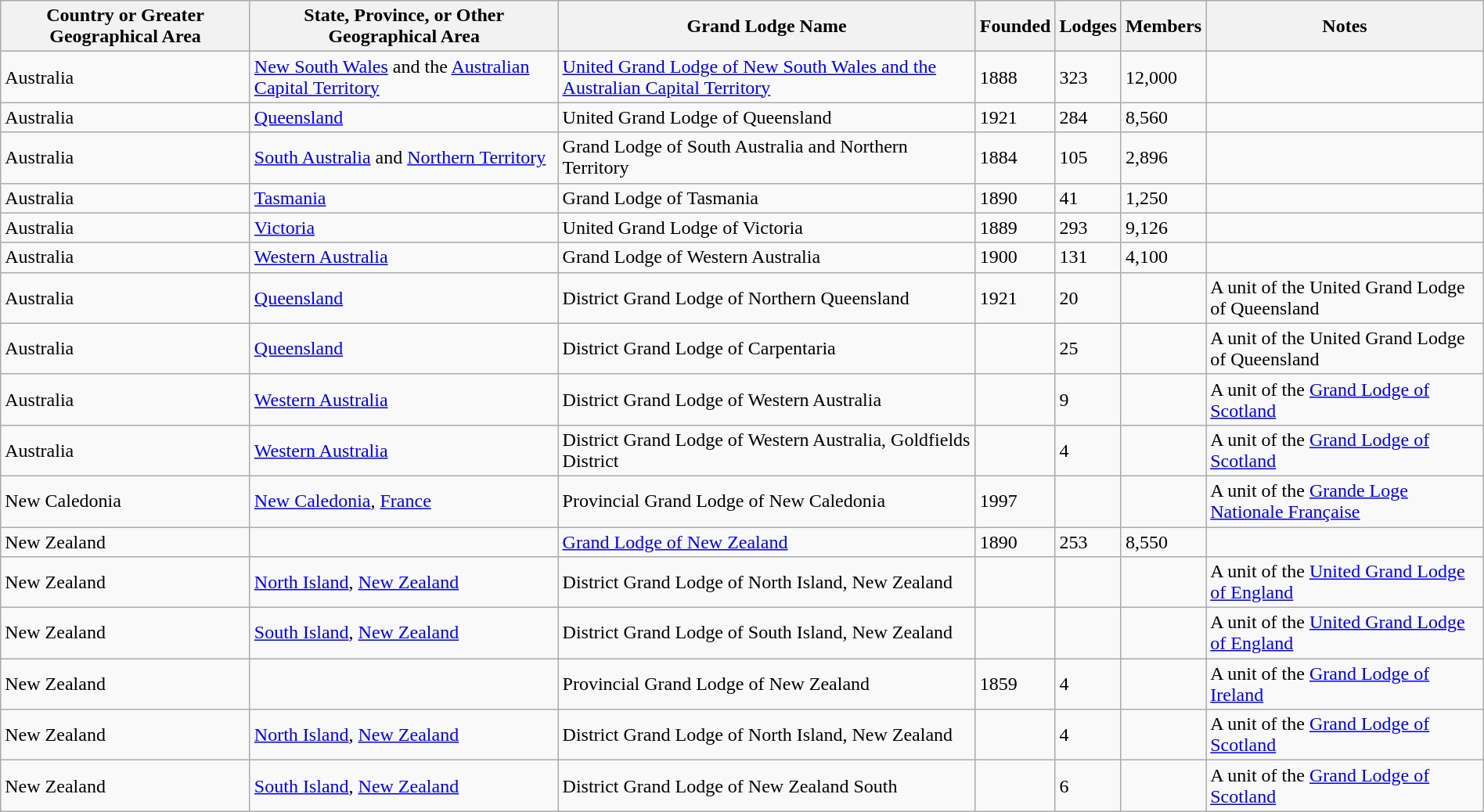<table class="wikitable sortable" style="width:100%">
<tr>
<th>Country or Greater Geographical Area</th>
<th>State, Province, or Other Geographical Area</th>
<th>Grand Lodge Name</th>
<th>Founded</th>
<th>Lodges</th>
<th>Members</th>
<th>Notes</th>
</tr>
<tr ---->
<td>Australia</td>
<td><a href='#'>New South Wales</a> and the <a href='#'>Australian Capital Territory</a></td>
<td><a href='#'>United Grand Lodge of New South Wales and the Australian Capital Territory</a></td>
<td>1888</td>
<td>323</td>
<td>12,000 </td>
<td></td>
</tr>
<tr ---->
<td>Australia</td>
<td><a href='#'>Queensland</a></td>
<td>United Grand Lodge of Queensland</td>
<td>1921</td>
<td>284</td>
<td>8,560 </td>
<td></td>
</tr>
<tr ---->
<td>Australia</td>
<td><a href='#'>South Australia</a> and <a href='#'>Northern Territory</a></td>
<td>Grand Lodge of South Australia and Northern Territory</td>
<td>1884</td>
<td>105</td>
<td>2,896 </td>
<td></td>
</tr>
<tr ---->
<td>Australia</td>
<td><a href='#'>Tasmania</a></td>
<td>Grand Lodge of Tasmania</td>
<td>1890</td>
<td>41</td>
<td>1,250 </td>
<td></td>
</tr>
<tr ---->
<td>Australia</td>
<td><a href='#'>Victoria</a></td>
<td>United Grand Lodge of Victoria</td>
<td>1889</td>
<td>293</td>
<td>9,126 </td>
<td></td>
</tr>
<tr ---->
<td>Australia</td>
<td><a href='#'>Western Australia</a></td>
<td>Grand Lodge of Western Australia</td>
<td>1900 </td>
<td>131</td>
<td>4,100 </td>
<td></td>
</tr>
<tr ---->
<td>Australia</td>
<td><a href='#'>Queensland</a></td>
<td>District Grand Lodge of Northern Queensland</td>
<td>1921</td>
<td>20</td>
<td></td>
<td>A unit of the United Grand Lodge of Queensland</td>
</tr>
<tr ---->
<td>Australia</td>
<td><a href='#'>Queensland</a></td>
<td>District Grand Lodge of Carpentaria</td>
<td></td>
<td>25</td>
<td></td>
<td>A unit of the United Grand Lodge of Queensland</td>
</tr>
<tr ---->
<td>Australia</td>
<td><a href='#'>Western Australia</a></td>
<td>District Grand Lodge of Western Australia</td>
<td></td>
<td>9</td>
<td></td>
<td>A unit of the <a href='#'>Grand Lodge of Scotland</a></td>
</tr>
<tr ---->
<td>Australia</td>
<td><a href='#'>Western Australia</a></td>
<td>District Grand Lodge of Western Australia, Goldfields District</td>
<td></td>
<td>4</td>
<td></td>
<td>A unit of the <a href='#'>Grand Lodge of Scotland</a></td>
</tr>
<tr ---->
<td>New Caledonia</td>
<td><a href='#'>New Caledonia</a>, <a href='#'>France</a></td>
<td>Provincial Grand Lodge of New Caledonia</td>
<td>1997</td>
<td></td>
<td></td>
<td>A unit of the <a href='#'>Grande Loge Nationale Française</a></td>
</tr>
<tr ---->
<td>New Zealand</td>
<td></td>
<td><a href='#'>Grand Lodge of New Zealand</a></td>
<td>1890</td>
<td>253</td>
<td>8,550 </td>
<td></td>
</tr>
<tr ---->
<td>New Zealand</td>
<td><a href='#'>North Island</a>, <a href='#'>New Zealand</a></td>
<td>District Grand Lodge of North Island, New Zealand</td>
<td></td>
<td></td>
<td></td>
<td>A unit of the <a href='#'>United Grand Lodge of England</a></td>
</tr>
<tr ---->
<td>New Zealand</td>
<td><a href='#'>South Island</a>, <a href='#'>New Zealand</a></td>
<td>District Grand Lodge of South Island, New Zealand</td>
<td></td>
<td></td>
<td></td>
<td>A unit of the <a href='#'>United Grand Lodge of England</a></td>
</tr>
<tr ---->
<td>New Zealand</td>
<td></td>
<td>Provincial Grand Lodge of New Zealand</td>
<td>1859</td>
<td>4</td>
<td></td>
<td>A unit of the <a href='#'>Grand Lodge of Ireland</a></td>
</tr>
<tr ---->
<td>New Zealand</td>
<td><a href='#'>North Island</a>, <a href='#'>New Zealand</a></td>
<td>District Grand Lodge of North Island, New Zealand</td>
<td></td>
<td>4</td>
<td></td>
<td>A unit of the <a href='#'>Grand Lodge of Scotland</a></td>
</tr>
<tr ---->
<td>New Zealand</td>
<td><a href='#'>South Island</a>, <a href='#'>New Zealand</a></td>
<td>District Grand Lodge of New Zealand South</td>
<td></td>
<td>6</td>
<td></td>
<td>A unit of the <a href='#'>Grand Lodge of Scotland</a></td>
</tr>
</table>
